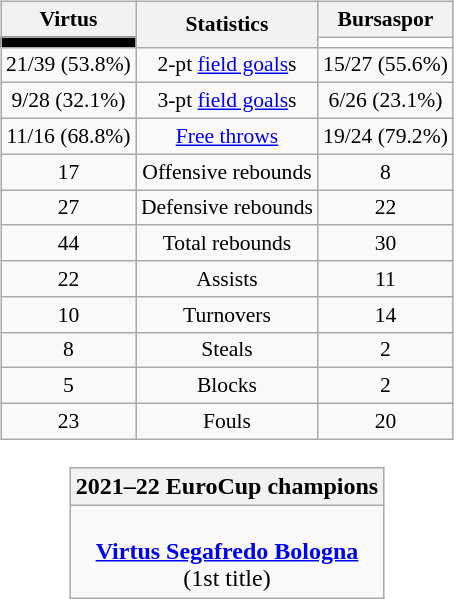<table style="width:100%;">
<tr>
<td valign=top align=right width=33%><br>













</td>
<td style="vertical-align:top; align:center; width:33%;"><br><table style="width:100%;">
<tr>
<td style="width=50%;"></td>
<td></td>
<td style="width=50%;"></td>
</tr>
</table>
<table class="wikitable" style="font-size:90%; text-align:center; margin:auto;" align=center>
<tr>
<th>Virtus</th>
<th rowspan=2>Statistics</th>
<th>Bursaspor</th>
</tr>
<tr>
<td style="background:#000000;"></td>
<td style="background:#FFFFFF;"></td>
</tr>
<tr>
<td>21/39 (53.8%)</td>
<td>2-pt <a href='#'>field goals</a>s</td>
<td>15/27 (55.6%)</td>
</tr>
<tr>
<td>9/28 (32.1%)</td>
<td>3-pt <a href='#'>field goals</a>s</td>
<td>6/26 (23.1%)</td>
</tr>
<tr>
<td>11/16 (68.8%)</td>
<td><a href='#'>Free throws</a></td>
<td>19/24 (79.2%)</td>
</tr>
<tr>
<td>17</td>
<td>Offensive rebounds</td>
<td>8</td>
</tr>
<tr>
<td>27</td>
<td>Defensive rebounds</td>
<td>22</td>
</tr>
<tr>
<td>44</td>
<td>Total rebounds</td>
<td>30</td>
</tr>
<tr>
<td>22</td>
<td>Assists</td>
<td>11</td>
</tr>
<tr>
<td>10</td>
<td>Turnovers</td>
<td>14</td>
</tr>
<tr>
<td>8</td>
<td>Steals</td>
<td>2</td>
</tr>
<tr>
<td>5</td>
<td>Blocks</td>
<td>2</td>
</tr>
<tr>
<td>23</td>
<td>Fouls</td>
<td>20</td>
</tr>
</table>
<br><table class=wikitable style="text-align:center; margin:auto">
<tr>
<th>2021–22 EuroCup champions</th>
</tr>
<tr>
<td><br><strong><a href='#'>Virtus Segafredo Bologna</a></strong><br>(1st title)</td>
</tr>
</table>
</td>
<td style="vertical-align:top; align:left; width:33%;"><br>













</td>
</tr>
</table>
